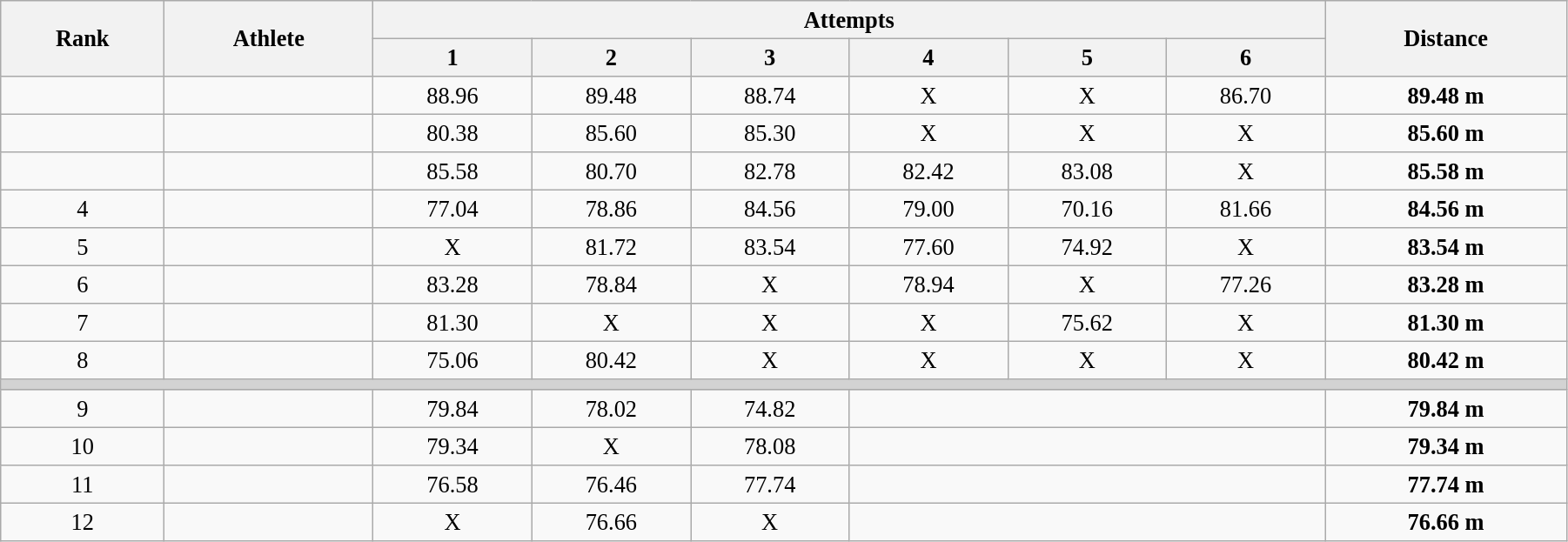<table class="wikitable" style=" text-align:center; font-size:110%;" width="95%">
<tr>
<th rowspan="2">Rank</th>
<th rowspan="2">Athlete</th>
<th colspan="6">Attempts</th>
<th rowspan="2">Distance</th>
</tr>
<tr>
<th>1</th>
<th>2</th>
<th>3</th>
<th>4</th>
<th>5</th>
<th>6</th>
</tr>
<tr>
<td></td>
<td align=left></td>
<td>88.96</td>
<td>89.48</td>
<td>88.74</td>
<td>X</td>
<td>X</td>
<td>86.70</td>
<td><strong>89.48 m</strong></td>
</tr>
<tr>
<td></td>
<td align=left></td>
<td>80.38</td>
<td>85.60</td>
<td>85.30</td>
<td>X</td>
<td>X</td>
<td>X</td>
<td><strong>85.60 m</strong></td>
</tr>
<tr>
<td></td>
<td align=left></td>
<td>85.58</td>
<td>80.70</td>
<td>82.78</td>
<td>82.42</td>
<td>83.08</td>
<td>X</td>
<td><strong>85.58 m</strong></td>
</tr>
<tr>
<td>4</td>
<td align=left></td>
<td>77.04</td>
<td>78.86</td>
<td>84.56</td>
<td>79.00</td>
<td>70.16</td>
<td>81.66</td>
<td><strong>84.56 m</strong></td>
</tr>
<tr>
<td>5</td>
<td align=left></td>
<td>X</td>
<td>81.72</td>
<td>83.54</td>
<td>77.60</td>
<td>74.92</td>
<td>X</td>
<td><strong>83.54 m</strong></td>
</tr>
<tr>
<td>6</td>
<td align=left></td>
<td>83.28</td>
<td>78.84</td>
<td>X</td>
<td>78.94</td>
<td>X</td>
<td>77.26</td>
<td><strong>83.28 m</strong></td>
</tr>
<tr>
<td>7</td>
<td align=left></td>
<td>81.30</td>
<td>X</td>
<td>X</td>
<td>X</td>
<td>75.62</td>
<td>X</td>
<td align="center"><strong>81.30 m</strong></td>
</tr>
<tr>
<td>8</td>
<td align=left></td>
<td>75.06</td>
<td>80.42</td>
<td>X</td>
<td>X</td>
<td>X</td>
<td>X</td>
<td><strong>80.42 m</strong></td>
</tr>
<tr>
<td colspan=9 bgcolor=lightgray></td>
</tr>
<tr>
<td>9</td>
<td align=left></td>
<td>79.84</td>
<td>78.02</td>
<td>74.82</td>
<td colspan=3></td>
<td><strong>79.84 m</strong></td>
</tr>
<tr>
<td>10</td>
<td align=left></td>
<td>79.34</td>
<td>X</td>
<td>78.08</td>
<td colspan=3></td>
<td><strong>79.34 m</strong></td>
</tr>
<tr>
<td>11</td>
<td align=left></td>
<td>76.58</td>
<td>76.46</td>
<td>77.74</td>
<td colspan=3></td>
<td><strong>77.74 m</strong></td>
</tr>
<tr>
<td>12</td>
<td align=left></td>
<td>X</td>
<td>76.66</td>
<td>X</td>
<td colspan=3></td>
<td><strong>76.66 m</strong></td>
</tr>
</table>
